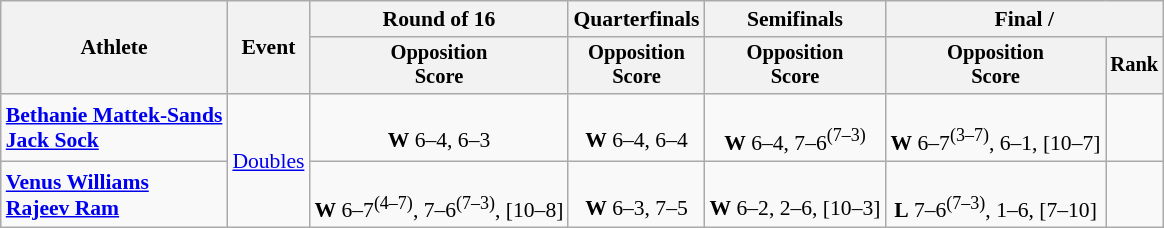<table class=wikitable style=font-size:90%;text-align:center>
<tr>
<th rowspan=2>Athlete</th>
<th rowspan=2>Event</th>
<th>Round of 16</th>
<th>Quarterfinals</th>
<th>Semifinals</th>
<th colspan=2>Final / </th>
</tr>
<tr style=font-size:95%>
<th>Opposition<br>Score</th>
<th>Opposition<br>Score</th>
<th>Opposition<br>Score</th>
<th>Opposition<br>Score</th>
<th>Rank</th>
</tr>
<tr>
<td align=left><strong><a href='#'>Bethanie Mattek-Sands</a><br><a href='#'>Jack Sock</a></strong></td>
<td align=left rowspan=2><a href='#'>Doubles</a></td>
<td><br><strong>W</strong> 6–4, 6–3</td>
<td><br><strong>W</strong> 6–4, 6–4</td>
<td><br><strong>W</strong> 6–4, 7–6<sup>(7–3)</sup></td>
<td><br><strong>W</strong> 6–7<sup>(3–7)</sup>, 6–1, [10–7]</td>
<td></td>
</tr>
<tr>
<td align=left><strong><a href='#'>Venus Williams</a><br><a href='#'>Rajeev Ram</a></strong></td>
<td><br><strong>W</strong> 6–7<sup>(4–7)</sup>, 7–6<sup>(7–3)</sup>, [10–8]</td>
<td><br><strong>W</strong> 6–3, 7–5</td>
<td><br><strong>W</strong> 6–2, 2–6, [10–3]</td>
<td><br><strong>L</strong> 7–6<sup>(7–3)</sup>, 1–6, [7–10]</td>
<td></td>
</tr>
</table>
